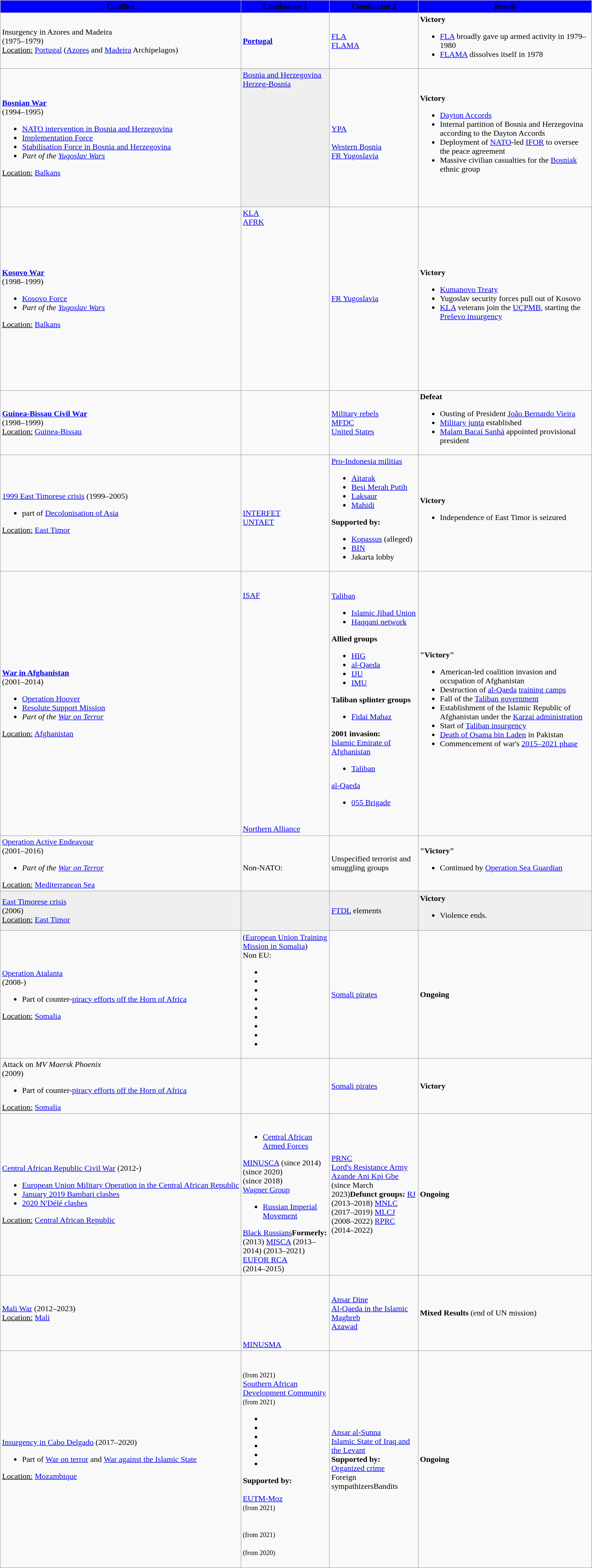<table class="wikitable">
<tr>
<th style="background-color:blue;" rowspan="1"><span>Conflict</span></th>
<th style="background-color:blue;" rowspan="1" width=170px><span>Combatant 1</span></th>
<th style="background-color:blue;" rowspan="1" width=170px><span>Combatant 2</span></th>
<th style="background-color:blue;" rowspan="1" width=340px><span>Result</span></th>
</tr>
<tr>
<td>Insurgency in Azores and Madeira<br>(1975–1979)<br><u>Location:</u> <a href='#'>Portugal</a> (<a href='#'>Azores</a> and <a href='#'>Madeira</a> Archipelagos)</td>
<td> <strong><a href='#'>Portugal</a></strong></td>
<td> <a href='#'>FLA</a><br> <a href='#'>FLAMA</a></td>
<td><strong>Victory</strong><br><ul><li><a href='#'>FLA</a> broadly gave up armed activity in 1979–1980</li><li><a href='#'>FLAMA</a> dissolves itself in 1978</li></ul></td>
</tr>
<tr>
<td><strong><a href='#'>Bosnian War</a></strong><br>(1994–1995)<br><ul><li><a href='#'>NATO intervention in Bosnia and Herzegovina</a></li><li><a href='#'>Implementation Force</a></li><li><a href='#'>Stabilisation Force in Bosnia and Herzegovina</a></li><li><em>Part of the <a href='#'>Yugoslav Wars</a></em></li></ul><u>Location:</u> <a href='#'>Balkans</a></td>
<td style="background:#efefef"> <a href='#'>Bosnia and Herzegovina</a><br> <a href='#'>Herzeg-Bosnia</a><br>
<br><br><br><br><br><br><br><br><br><br><strong></strong><br><br><br></td>
<td><br>  <a href='#'>YPA</a><br><br> <a href='#'>Western Bosnia</a><br> <a href='#'>FR Yugoslavia</a></td>
<td><strong>Victory</strong><br><ul><li><a href='#'>Dayton Accords</a></li><li>Internal partition of Bosnia and Herzegovina according to the Dayton Accords</li><li>Deployment of <a href='#'>NATO</a>-led <a href='#'>IFOR</a> to oversee the peace agreement</li><li>Massive civilian casualties for the <a href='#'>Bosniak</a> ethnic group</li></ul></td>
</tr>
<tr>
<td><strong><a href='#'>Kosovo War</a></strong><br>(1998–1999)<br><ul><li><a href='#'>Kosovo Force</a></li><li><em>Part of the <a href='#'>Yugoslav Wars</a></em></li></ul><u>Location:</u> <a href='#'>Balkans</a></td>
<td> <a href='#'>KLA</a><br> <a href='#'>AFRK</a><br><br><br><br><br><br><br><br><br><br><br><br><br><br><br><strong></strong><br><br><br><br></td>
<td> <a href='#'>FR Yugoslavia</a></td>
<td><strong>Victory</strong><br><ul><li><a href='#'>Kumanovo Treaty</a></li><li>Yugoslav security forces pull out of Kosovo</li><li><a href='#'>KLA</a> veterans join the <a href='#'>UÇPMB</a>, starting the <a href='#'>Preševo insurgency</a></li></ul></td>
</tr>
<tr>
<td><strong><a href='#'>Guinea-Bissau Civil War</a></strong><br>(1998–1999)<br><u>Location:</u> <a href='#'>Guinea-Bissau</a></td>
<td> <br> <br><br><br></td>
<td> <a href='#'>Military rebels</a> <br> <a href='#'>MFDC</a><br> <a href='#'>United States</a></td>
<td><strong>Defeat</strong><br><ul><li>Ousting of President <a href='#'>João Bernardo Vieira</a></li><li><a href='#'>Military junta</a> established</li><li><a href='#'>Malam Bacai Sanhá</a> appointed provisional president</li></ul></td>
</tr>
<tr>
<td><a href='#'>1999 East Timorese crisis</a> (1999–2005)<br><ul><li>part of <a href='#'>Decolonisation of Asia</a></li></ul><u>Location:</u> <a href='#'>East Timor</a></td>
<td><br> <a href='#'>INTERFET</a><br> <a href='#'>UNTAET</a></td>
<td> <a href='#'>Pro-Indonesia militias</a><br><ul><li><a href='#'>Aitarak</a></li><li><a href='#'>Besi Merah Putih</a></li><li><a href='#'>Laksaur</a></li><li><a href='#'>Mahidi</a></li></ul><strong>Supported by:</strong><ul><li> <a href='#'>Kopassus</a> (alleged)</li><li> <a href='#'>BIN</a></li><li>Jakarta lobby</li></ul></td>
<td><strong>Victory</strong><br><ul><li>Independence of East Timor is seizured</li></ul></td>
</tr>
<tr>
<td><strong><a href='#'>War in Afghanistan</a></strong><br>(2001–2014)<br><ul><li><a href='#'>Operation Hoover</a></li><li><a href='#'>Resolute Support Mission</a></li><li><em>Part of the <a href='#'>War on Terror</a></em></li></ul><u>Location:</u> <a href='#'>Afghanistan</a></td>
<td><br><br> <a href='#'>ISAF</a><br><br><br><br><br><br><br><br><br><br><br><br><br><br><br><br><br><br><br><br><br><br><strong></strong><br><br><br><br> <a href='#'>Northern Alliance</a></td>
<td> <a href='#'>Taliban</a><br><ul><li><a href='#'>Islamic Jihad Union</a></li><li><a href='#'>Haqqani network</a></li></ul><strong>Allied groups</strong><ul><li><a href='#'>HIG</a></li><li><a href='#'>al-Qaeda</a></li><li><a href='#'>IJU</a></li><li><a href='#'>IMU</a></li></ul><strong>Taliban splinter groups</strong><ul><li><a href='#'>Fidai Mahaz</a></li></ul><strong>2001 invasion:</strong><br> <a href='#'>Islamic Emirate of Afghanistan</a><ul><li><a href='#'>Taliban</a></li></ul> <a href='#'>al-Qaeda</a><ul><li><a href='#'>055 Brigade</a></li></ul></td>
<td><strong>"Victory"</strong><br><ul><li>American-led coalition invasion and occupation of Afghanistan</li><li>Destruction of <a href='#'>al-Qaeda</a> <a href='#'>training camps</a></li><li>Fall of the <a href='#'>Taliban government</a></li><li>Establishment of the Islamic Republic of Afghanistan under the <a href='#'>Karzai administration</a></li><li>Start of <a href='#'>Taliban insurgency</a></li><li><a href='#'>Death of Osama bin Laden</a> in Pakistan</li><li>Commencement of war's <a href='#'>2015–2021 phase</a></li></ul></td>
</tr>
<tr>
<td><a href='#'>Operation Active Endeavour</a><br>(2001–2016)<ul><li><em>Part of the <a href='#'>War on Terror</a></em></li></ul><u>Location:</u> <a href='#'>Mediterranean Sea</a></td>
<td><br>Non-NATO:
</td>
<td>Unspecified terrorist and smuggling groups</td>
<td><strong>"Victory"</strong><br><ul><li>Continued by <a href='#'>Operation Sea Guardian</a></li></ul></td>
</tr>
<tr>
<td style="background:#efefef"><a href='#'>East Timorese crisis</a><br>(2006)<br><u>Location:</u> <a href='#'>East Timor</a></td>
<td style="background:#efefef"><br><br><br><br></td>
<td style="background:#efefef"> <a href='#'>FTDL</a> elements</td>
<td style="background:#efefef"><strong>Victory</strong><br><ul><li>Violence ends.</li></ul></td>
</tr>
<tr>
<td><a href='#'>Operation Atalanta</a><br>(2008-)<ul><li>Part of counter-<a href='#'>piracy efforts off the Horn of Africa</a></li></ul><u>Location:</u> <a href='#'>Somalia</a></td>
<td> (<a href='#'>European Union Training Mission in Somalia</a>)<br>Non EU:<ul><li></li><li></li><li></li><li></li><li></li><li></li><li></li><li></li><li></li></ul></td>
<td><a href='#'>Somali pirates</a></td>
<td><strong>Ongoing</strong></td>
</tr>
<tr>
<td>Attack on <em>MV Maersk Phoenix</em><br>(2009)<ul><li>Part of counter-<a href='#'>piracy efforts off the Horn of Africa</a></li></ul><u>Location:</u> <a href='#'>Somalia</a></td>
<td></td>
<td><a href='#'>Somali pirates</a></td>
<td><strong>Victory</strong></td>
</tr>
<tr>
<td><a href='#'>Central African Republic Civil War</a> (2012-)<br><ul><li><a href='#'>European Union Military Operation in the Central African Republic</a></li><li><a href='#'>January 2019 Bambari clashes</a></li><li><a href='#'>2020 N'Délé clashes</a></li></ul><u>Location:</u> <a href='#'>Central African Republic</a></td>
<td><br><ul><li><a href='#'>Central African Armed Forces</a></li></ul> <a href='#'>MINUSCA</a> (since 2014)<br> (since 2020)<br> (since 2018)<br><a href='#'>Wagner Group</a><ul><li><a href='#'>Russian Imperial Movement</a></li></ul><a href='#'>Black Russians</a><strong>Formerly:</strong>
 (2013)
<a href='#'>MISCA</a> (2013–2014) (2013–2021)  <a href='#'>EUFOR RCA</a><br>(2014–2015)</td>
<td> <a href='#'>PRNC</a><br> <a href='#'>Lord's Resistance Army</a><br><a href='#'>Azande Ani Kpi Gbe</a> (since March 2023)<strong>Defunct groups:</strong> <a href='#'>RJ</a> (2013–2018)
 <a href='#'>MNLC</a> (2017–2019)
 <a href='#'>MLCJ</a> (2008–2022)
 <a href='#'>RPRC</a> (2014–2022)</td>
<td><strong>Ongoing</strong></td>
</tr>
<tr>
<td><a href='#'>Mali War</a> (2012–2023)<br><u>Location:</u> <a href='#'>Mali</a></td>
<td><br><br><br><br><br><br><br> <a href='#'>MINUSMA</a></td>
<td> <a href='#'>Ansar Dine</a><br><a href='#'>Al-Qaeda in the Islamic Maghreb</a><br> <a href='#'>Azawad</a></td>
<td><strong>Mixed Results</strong> (end of UN mission)</td>
</tr>
<tr>
<td><a href='#'>Insurgency in Cabo Delgado</a> (2017–2020)<br><ul><li>Part of <a href='#'>War on terror</a> and <a href='#'>War against the Islamic State</a></li></ul><u>Location:</u> <a href='#'>Mozambique</a></td>
<td><br><br><small>(from 2021)</small><br> <a href='#'>Southern African Development Community</a> <small>(from 2021)</small><ul><li></li><li></li><li></li><li></li><li></li><li></li></ul><strong>Supported by:</strong><br><br> <a href='#'>EUTM-Moz</a><br><small>(from 2021)</small><br><br><br><small>(from 2021)</small><br><br><small>(from 2020)</small><br><br></td>
<td> <a href='#'>Ansar al-Sunna</a><br> <a href='#'>Islamic State of Iraq and the Levant</a><br><strong>Supported by:</strong><br><a href='#'>Organized crime</a><br>Foreign sympathizersBandits</td>
<td><strong>Ongoing</strong></td>
</tr>
</table>
